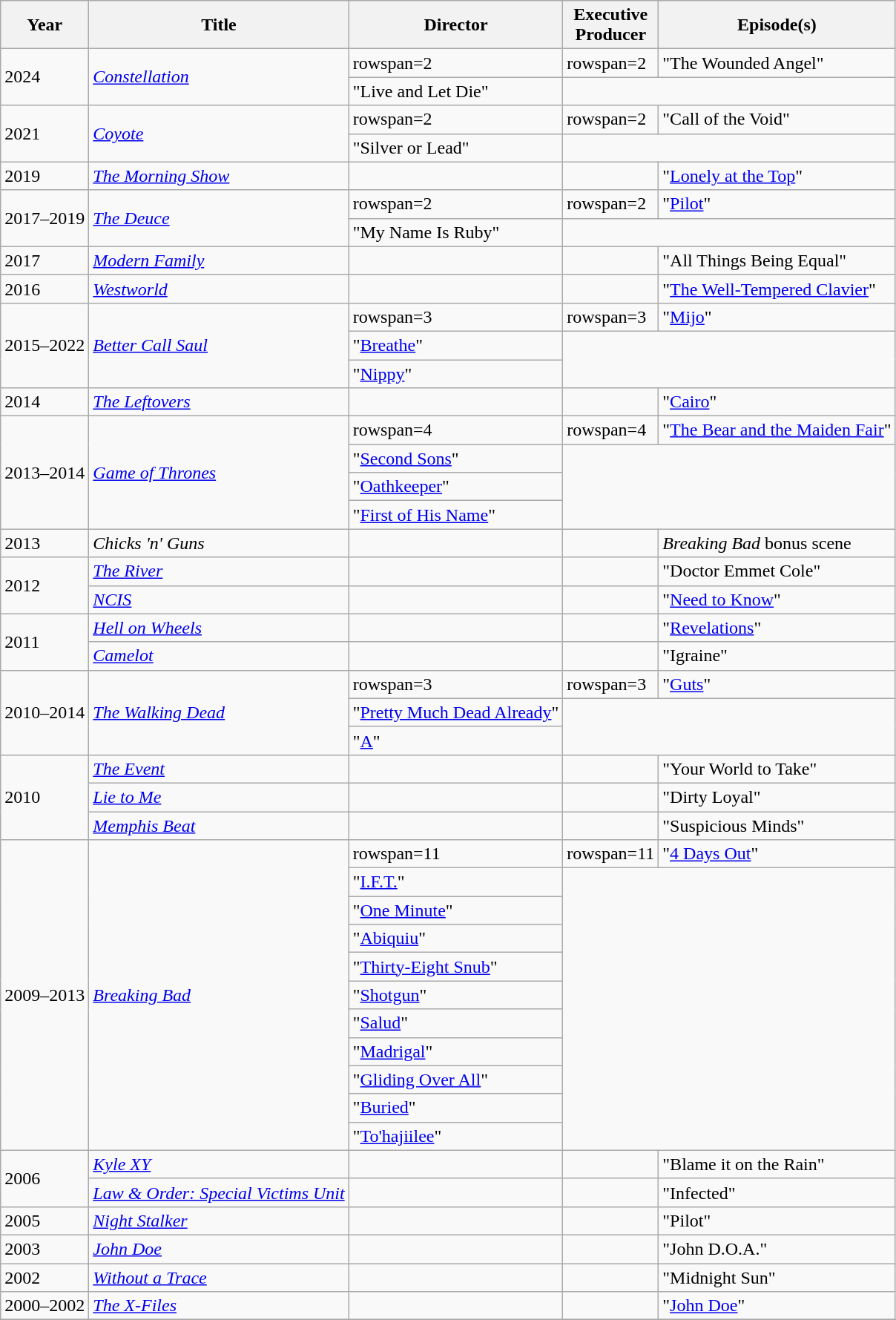<table class="wikitable">
<tr>
<th>Year</th>
<th>Title</th>
<th>Director</th>
<th>Executive<br>Producer</th>
<th>Episode(s)</th>
</tr>
<tr>
<td rowspan=2>2024</td>
<td rowspan=2><em><a href='#'>Constellation</a></em></td>
<td>rowspan=2 </td>
<td>rowspan=2 </td>
<td>"The Wounded Angel"</td>
</tr>
<tr>
<td>"Live and Let Die"</td>
</tr>
<tr>
<td rowspan=2>2021</td>
<td rowspan=2><em><a href='#'>Coyote</a></em></td>
<td>rowspan=2 </td>
<td>rowspan=2 </td>
<td>"Call of the Void"</td>
</tr>
<tr>
<td>"Silver or Lead"</td>
</tr>
<tr>
<td>2019</td>
<td><em><a href='#'>The Morning Show</a></em></td>
<td></td>
<td></td>
<td>"<a href='#'>Lonely at the Top</a>"</td>
</tr>
<tr>
<td rowspan=2>2017–2019</td>
<td rowspan=2><em><a href='#'>The Deuce</a></em></td>
<td>rowspan=2 </td>
<td>rowspan=2 </td>
<td>"<a href='#'>Pilot</a>"</td>
</tr>
<tr>
<td>"My Name Is Ruby"</td>
</tr>
<tr>
<td>2017</td>
<td><em><a href='#'>Modern Family</a></em></td>
<td></td>
<td></td>
<td>"All Things Being Equal"</td>
</tr>
<tr>
<td>2016</td>
<td><em><a href='#'>Westworld</a></em></td>
<td></td>
<td></td>
<td>"<a href='#'>The Well-Tempered Clavier</a>"</td>
</tr>
<tr>
<td rowspan=3>2015–2022</td>
<td rowspan=3><em><a href='#'>Better Call Saul</a></em></td>
<td>rowspan=3 </td>
<td>rowspan=3 </td>
<td>"<a href='#'>Mijo</a>"</td>
</tr>
<tr>
<td>"<a href='#'>Breathe</a>"</td>
</tr>
<tr>
<td>"<a href='#'>Nippy</a>"</td>
</tr>
<tr>
<td>2014</td>
<td><em><a href='#'>The Leftovers</a></em></td>
<td></td>
<td></td>
<td>"<a href='#'>Cairo</a>"</td>
</tr>
<tr>
<td rowspan=4>2013–2014</td>
<td rowspan=4><em><a href='#'>Game of Thrones</a></em></td>
<td>rowspan=4 </td>
<td>rowspan=4 </td>
<td>"<a href='#'>The Bear and the Maiden Fair</a>"</td>
</tr>
<tr>
<td>"<a href='#'>Second Sons</a>"</td>
</tr>
<tr>
<td>"<a href='#'>Oathkeeper</a>"</td>
</tr>
<tr>
<td>"<a href='#'>First of His Name</a>"</td>
</tr>
<tr>
<td>2013</td>
<td><em>Chicks 'n' Guns</em></td>
<td></td>
<td></td>
<td><em>Breaking Bad</em> bonus scene</td>
</tr>
<tr>
<td rowspan=2>2012</td>
<td><em><a href='#'>The River</a></em></td>
<td></td>
<td></td>
<td>"Doctor Emmet Cole"</td>
</tr>
<tr>
<td><em><a href='#'>NCIS</a></em></td>
<td></td>
<td></td>
<td>"<a href='#'>Need to Know</a>"</td>
</tr>
<tr>
<td rowspan=2>2011</td>
<td><em><a href='#'>Hell on Wheels</a></em></td>
<td></td>
<td></td>
<td>"<a href='#'>Revelations</a>"</td>
</tr>
<tr>
<td><em><a href='#'>Camelot</a></em></td>
<td></td>
<td></td>
<td>"Igraine"</td>
</tr>
<tr>
<td rowspan=3>2010–2014</td>
<td rowspan=3><em><a href='#'>The Walking Dead</a></em></td>
<td>rowspan=3 </td>
<td>rowspan=3 </td>
<td>"<a href='#'>Guts</a>"</td>
</tr>
<tr>
<td>"<a href='#'>Pretty Much Dead Already</a>"</td>
</tr>
<tr>
<td>"<a href='#'>A</a>"</td>
</tr>
<tr>
<td rowspan=3>2010</td>
<td><em><a href='#'>The Event</a></em></td>
<td></td>
<td></td>
<td>"Your World to Take"</td>
</tr>
<tr>
<td><em><a href='#'>Lie to Me</a></em></td>
<td></td>
<td></td>
<td>"Dirty Loyal"</td>
</tr>
<tr>
<td><em><a href='#'>Memphis Beat</a></em></td>
<td></td>
<td></td>
<td>"Suspicious Minds"</td>
</tr>
<tr>
<td rowspan=11>2009–2013</td>
<td rowspan=11><em><a href='#'>Breaking Bad</a></em></td>
<td>rowspan=11 </td>
<td>rowspan=11 </td>
<td>"<a href='#'>4 Days Out</a>"</td>
</tr>
<tr>
<td>"<a href='#'>I.F.T.</a>"</td>
</tr>
<tr>
<td>"<a href='#'>One Minute</a>"</td>
</tr>
<tr>
<td>"<a href='#'>Abiquiu</a>"</td>
</tr>
<tr>
<td>"<a href='#'>Thirty-Eight Snub</a>"</td>
</tr>
<tr>
<td>"<a href='#'>Shotgun</a>"</td>
</tr>
<tr>
<td>"<a href='#'>Salud</a>"</td>
</tr>
<tr>
<td>"<a href='#'>Madrigal</a>"</td>
</tr>
<tr>
<td>"<a href='#'>Gliding Over All</a>"</td>
</tr>
<tr>
<td>"<a href='#'>Buried</a>"</td>
</tr>
<tr>
<td>"<a href='#'>To'hajiilee</a>"</td>
</tr>
<tr>
<td rowspan=2>2006</td>
<td><em><a href='#'>Kyle XY</a></em></td>
<td></td>
<td></td>
<td>"Blame it on the Rain"</td>
</tr>
<tr>
<td><em><a href='#'>Law & Order: Special Victims Unit</a></em></td>
<td></td>
<td></td>
<td>"Infected"</td>
</tr>
<tr>
<td>2005</td>
<td><em><a href='#'>Night Stalker</a></em></td>
<td></td>
<td></td>
<td>"Pilot"</td>
</tr>
<tr>
<td>2003</td>
<td><em><a href='#'>John Doe</a></em></td>
<td></td>
<td></td>
<td>"John D.O.A."</td>
</tr>
<tr>
<td>2002</td>
<td><em><a href='#'>Without a Trace</a></em></td>
<td></td>
<td></td>
<td>"Midnight Sun"</td>
</tr>
<tr>
<td>2000–2002</td>
<td><em><a href='#'>The X-Files</a></em></td>
<td></td>
<td></td>
<td>"<a href='#'>John Doe</a>"</td>
</tr>
<tr>
</tr>
</table>
